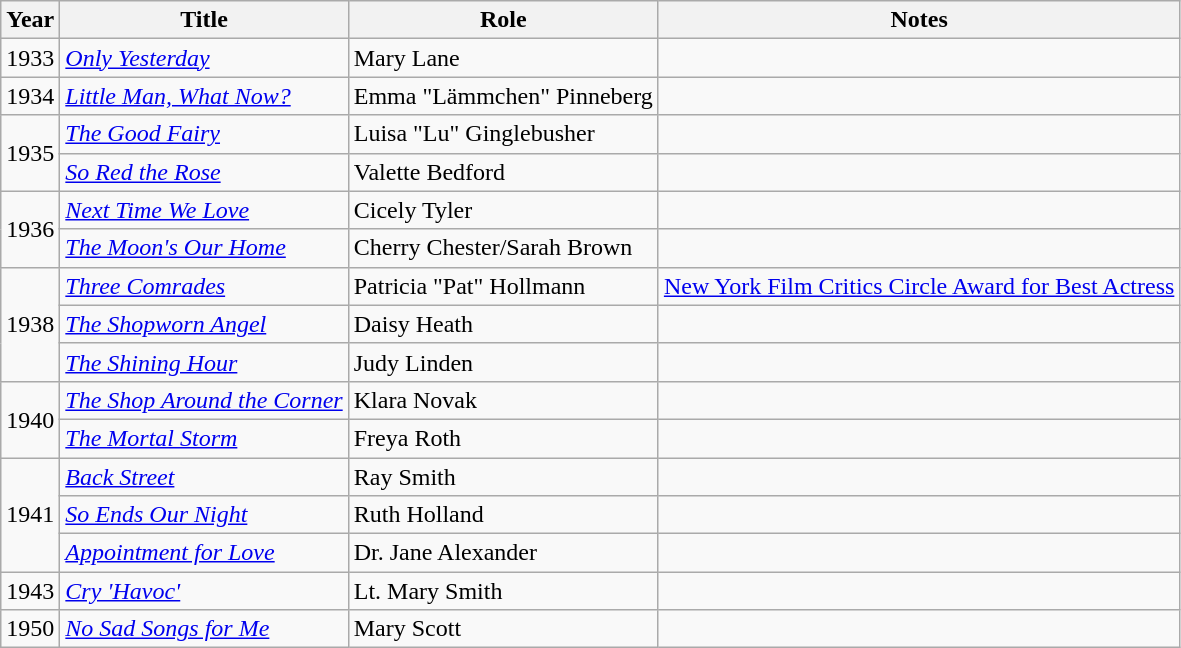<table class="wikitable sortable">
<tr>
<th>Year</th>
<th>Title</th>
<th>Role</th>
<th class="unsortable">Notes</th>
</tr>
<tr>
<td>1933</td>
<td><em><a href='#'>Only Yesterday</a></em></td>
<td>Mary Lane</td>
<td></td>
</tr>
<tr>
<td>1934</td>
<td><em><a href='#'>Little Man, What Now?</a></em></td>
<td>Emma "Lämmchen" Pinneberg</td>
<td></td>
</tr>
<tr>
<td rowspan=2>1935</td>
<td><em><a href='#'>The Good Fairy</a></em></td>
<td>Luisa "Lu" Ginglebusher</td>
<td></td>
</tr>
<tr>
<td><em><a href='#'>So Red the Rose</a></em></td>
<td>Valette Bedford</td>
<td></td>
</tr>
<tr>
<td rowspan=2>1936</td>
<td><em><a href='#'>Next Time We Love</a></em></td>
<td>Cicely Tyler</td>
<td></td>
</tr>
<tr>
<td><em><a href='#'>The Moon's Our Home</a></em></td>
<td>Cherry Chester/Sarah Brown</td>
<td></td>
</tr>
<tr>
<td rowspan=3>1938</td>
<td><em><a href='#'>Three Comrades</a></em></td>
<td>Patricia "Pat" Hollmann</td>
<td><a href='#'>New York Film Critics Circle Award for Best Actress</a></td>
</tr>
<tr>
<td><em><a href='#'>The Shopworn Angel</a></em></td>
<td>Daisy Heath</td>
<td></td>
</tr>
<tr>
<td><em><a href='#'>The Shining Hour</a></em></td>
<td>Judy Linden</td>
<td></td>
</tr>
<tr>
<td rowspan=2>1940</td>
<td><em><a href='#'>The Shop Around the Corner</a></em></td>
<td>Klara Novak</td>
<td></td>
</tr>
<tr>
<td><em><a href='#'>The Mortal Storm</a></em></td>
<td>Freya Roth</td>
<td></td>
</tr>
<tr>
<td rowspan=3>1941</td>
<td><em><a href='#'>Back Street</a></em></td>
<td>Ray Smith</td>
<td></td>
</tr>
<tr>
<td><em><a href='#'>So Ends Our Night</a></em></td>
<td>Ruth Holland</td>
<td></td>
</tr>
<tr>
<td><em><a href='#'>Appointment for Love</a></em></td>
<td>Dr. Jane Alexander</td>
<td></td>
</tr>
<tr>
<td>1943</td>
<td><em><a href='#'>Cry 'Havoc'</a></em></td>
<td>Lt. Mary Smith</td>
<td></td>
</tr>
<tr>
<td>1950</td>
<td><em><a href='#'>No Sad Songs for Me</a></em></td>
<td>Mary Scott</td>
<td></td>
</tr>
</table>
